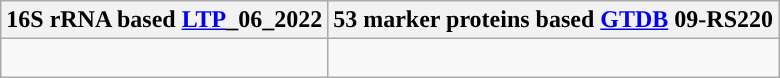<table class="wikitable">
<tr>
<th colspan=1>16S rRNA based <a href='#'>LTP</a>_06_2022</th>
<th colspan=1>53 marker proteins based <a href='#'>GTDB</a> 09-RS220</th>
</tr>
<tr>
<td style="vertical-align:top"><br></td>
<td><br></td>
</tr>
</table>
